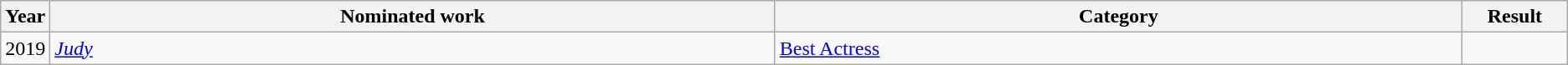<table class="wikitable sortable">
<tr>
<th scope="col" style="width:1em;">Year</th>
<th scope="col" style="width:39em;">Nominated work</th>
<th scope="col" style="width:37em;">Category</th>
<th scope="col" style="width:5em;">Result</th>
</tr>
<tr>
<td>2019</td>
<td><em><a href='#'>Judy</a></em></td>
<td><a href='#'>Best Actress</a></td>
<td></td>
</tr>
</table>
